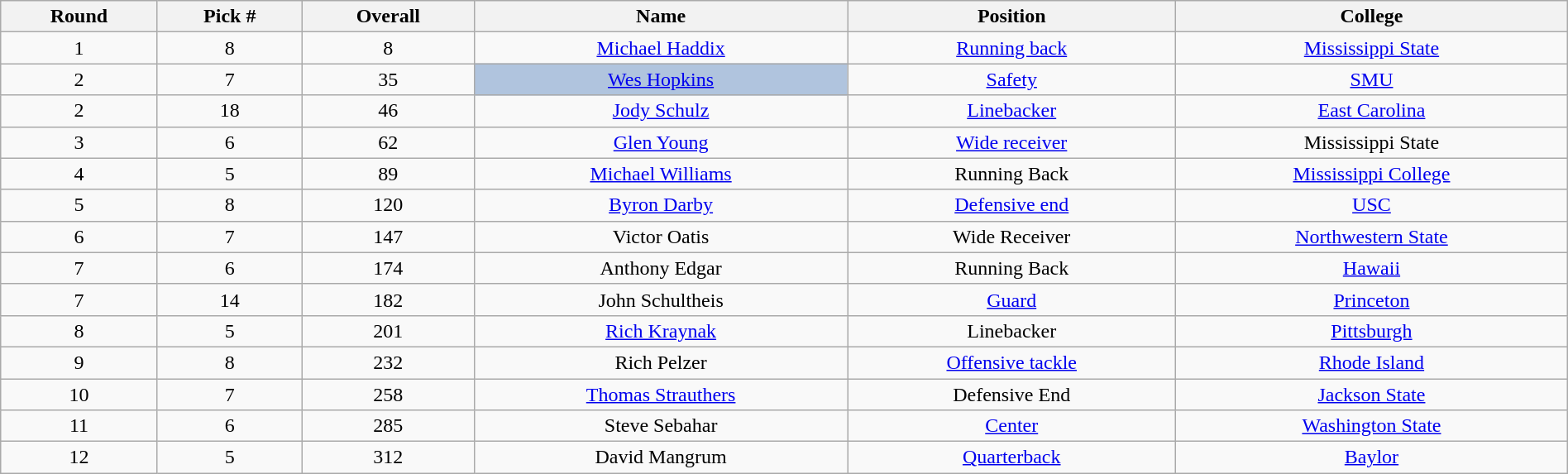<table class="wikitable sortable sortable" style="width: 100%; text-align:center">
<tr>
<th>Round</th>
<th>Pick #</th>
<th>Overall</th>
<th>Name</th>
<th>Position</th>
<th>College</th>
</tr>
<tr>
<td>1</td>
<td>8</td>
<td>8</td>
<td><a href='#'>Michael Haddix</a></td>
<td><a href='#'>Running back</a></td>
<td><a href='#'>Mississippi State</a></td>
</tr>
<tr>
<td>2</td>
<td>7</td>
<td>35</td>
<td bgcolor=lightsteelblue><a href='#'>Wes Hopkins</a></td>
<td><a href='#'>Safety</a></td>
<td><a href='#'>SMU</a></td>
</tr>
<tr>
<td>2</td>
<td>18</td>
<td>46</td>
<td><a href='#'>Jody Schulz</a></td>
<td><a href='#'>Linebacker</a></td>
<td><a href='#'>East Carolina</a></td>
</tr>
<tr>
<td>3</td>
<td>6</td>
<td>62</td>
<td><a href='#'>Glen Young</a></td>
<td><a href='#'>Wide receiver</a></td>
<td>Mississippi State</td>
</tr>
<tr>
<td>4</td>
<td>5</td>
<td>89</td>
<td><a href='#'>Michael Williams</a></td>
<td>Running Back</td>
<td><a href='#'>Mississippi College</a></td>
</tr>
<tr>
<td>5</td>
<td>8</td>
<td>120</td>
<td><a href='#'>Byron Darby</a></td>
<td><a href='#'>Defensive end</a></td>
<td><a href='#'>USC</a></td>
</tr>
<tr>
<td>6</td>
<td>7</td>
<td>147</td>
<td>Victor Oatis</td>
<td>Wide Receiver</td>
<td><a href='#'>Northwestern State</a></td>
</tr>
<tr>
<td>7</td>
<td>6</td>
<td>174</td>
<td>Anthony Edgar</td>
<td>Running Back</td>
<td><a href='#'>Hawaii</a></td>
</tr>
<tr>
<td>7</td>
<td>14</td>
<td>182</td>
<td>John Schultheis</td>
<td><a href='#'>Guard</a></td>
<td><a href='#'>Princeton</a></td>
</tr>
<tr>
<td>8</td>
<td>5</td>
<td>201</td>
<td><a href='#'>Rich Kraynak</a></td>
<td>Linebacker</td>
<td><a href='#'>Pittsburgh</a></td>
</tr>
<tr>
<td>9</td>
<td>8</td>
<td>232</td>
<td>Rich Pelzer</td>
<td><a href='#'>Offensive tackle</a></td>
<td><a href='#'>Rhode Island</a></td>
</tr>
<tr>
<td>10</td>
<td>7</td>
<td>258</td>
<td><a href='#'>Thomas Strauthers</a></td>
<td>Defensive End</td>
<td><a href='#'>Jackson State</a></td>
</tr>
<tr>
<td>11</td>
<td>6</td>
<td>285</td>
<td>Steve Sebahar</td>
<td><a href='#'>Center</a></td>
<td><a href='#'>Washington State</a></td>
</tr>
<tr>
<td>12</td>
<td>5</td>
<td>312</td>
<td>David Mangrum</td>
<td><a href='#'>Quarterback</a></td>
<td><a href='#'>Baylor</a></td>
</tr>
</table>
